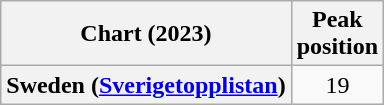<table class="wikitable plainrowheaders" style="text-align:center">
<tr>
<th scope="col">Chart (2023)</th>
<th scope="col">Peak<br>position</th>
</tr>
<tr>
<th scope="row">Sweden (<a href='#'>Sverigetopplistan</a>)</th>
<td>19</td>
</tr>
</table>
